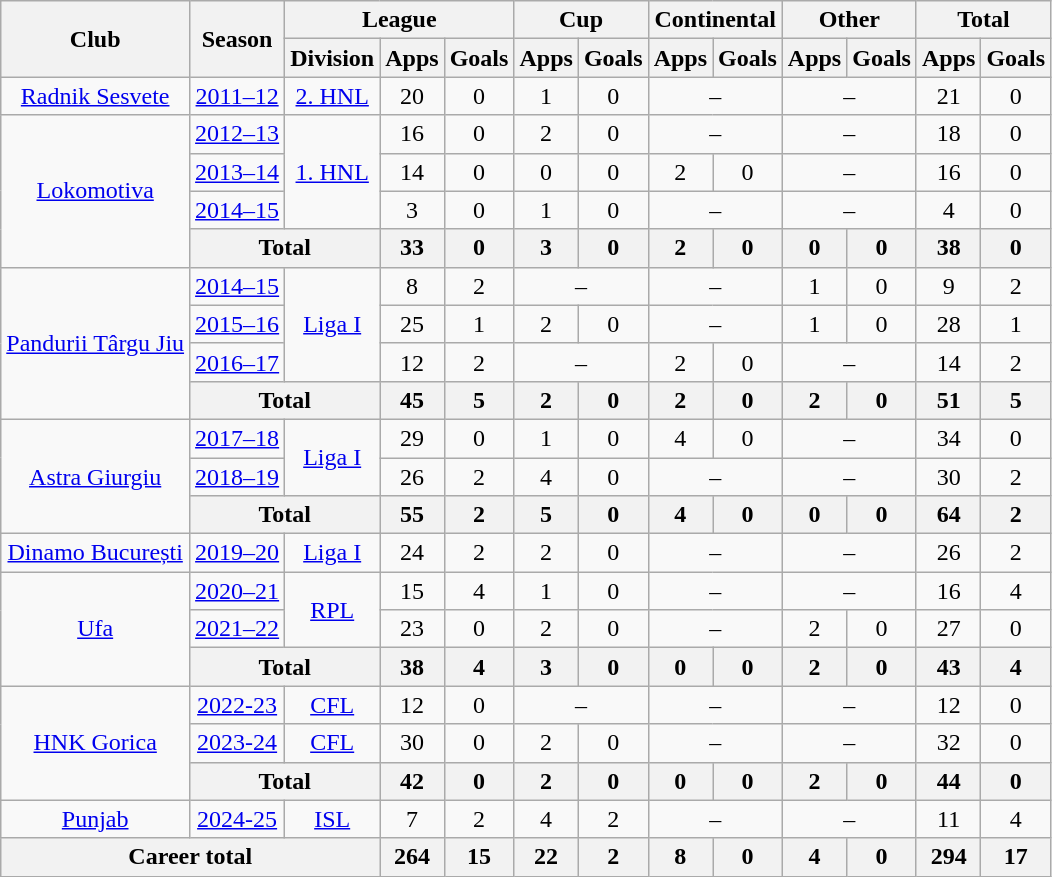<table class="wikitable" style="text-align: center;">
<tr>
<th rowspan=2>Club</th>
<th rowspan=2>Season</th>
<th colspan=3>League</th>
<th colspan=2>Cup</th>
<th colspan=2>Continental</th>
<th colspan=2>Other</th>
<th colspan=2>Total</th>
</tr>
<tr>
<th>Division</th>
<th>Apps</th>
<th>Goals</th>
<th>Apps</th>
<th>Goals</th>
<th>Apps</th>
<th>Goals</th>
<th>Apps</th>
<th>Goals</th>
<th>Apps</th>
<th>Goals</th>
</tr>
<tr>
<td><a href='#'>Radnik Sesvete</a></td>
<td><a href='#'>2011–12</a></td>
<td><a href='#'>2. HNL</a></td>
<td>20</td>
<td>0</td>
<td>1</td>
<td>0</td>
<td colspan=2>–</td>
<td colspan=2>–</td>
<td>21</td>
<td>0</td>
</tr>
<tr>
<td rowspan="4"><a href='#'>Lokomotiva</a></td>
<td><a href='#'>2012–13</a></td>
<td rowspan="3"><a href='#'>1. HNL</a></td>
<td>16</td>
<td>0</td>
<td>2</td>
<td>0</td>
<td colspan=2>–</td>
<td colspan=2>–</td>
<td>18</td>
<td>0</td>
</tr>
<tr>
<td><a href='#'>2013–14</a></td>
<td>14</td>
<td>0</td>
<td>0</td>
<td>0</td>
<td>2</td>
<td>0</td>
<td colspan=2>–</td>
<td>16</td>
<td>0</td>
</tr>
<tr>
<td><a href='#'>2014–15</a></td>
<td>3</td>
<td>0</td>
<td>1</td>
<td>0</td>
<td colspan=2>–</td>
<td colspan=2>–</td>
<td>4</td>
<td>0</td>
</tr>
<tr>
<th colspan=2>Total</th>
<th>33</th>
<th>0</th>
<th>3</th>
<th>0</th>
<th>2</th>
<th>0</th>
<th>0</th>
<th>0</th>
<th>38</th>
<th>0</th>
</tr>
<tr>
<td rowspan="4"><a href='#'>Pandurii Târgu Jiu</a></td>
<td><a href='#'>2014–15</a></td>
<td rowspan="3"><a href='#'>Liga I</a></td>
<td>8</td>
<td>2</td>
<td colspan=2>–</td>
<td colspan=2>–</td>
<td>1</td>
<td>0</td>
<td>9</td>
<td>2</td>
</tr>
<tr>
<td><a href='#'>2015–16</a></td>
<td>25</td>
<td>1</td>
<td>2</td>
<td>0</td>
<td colspan=2>–</td>
<td>1</td>
<td>0</td>
<td>28</td>
<td>1</td>
</tr>
<tr>
<td><a href='#'>2016–17</a></td>
<td>12</td>
<td>2</td>
<td colspan=2>–</td>
<td>2</td>
<td>0</td>
<td colspan=2>–</td>
<td>14</td>
<td>2</td>
</tr>
<tr>
<th colspan=2>Total</th>
<th>45</th>
<th>5</th>
<th>2</th>
<th>0</th>
<th>2</th>
<th>0</th>
<th>2</th>
<th>0</th>
<th>51</th>
<th>5</th>
</tr>
<tr>
<td rowspan="3"><a href='#'>Astra Giurgiu</a></td>
<td><a href='#'>2017–18</a></td>
<td rowspan="2"><a href='#'>Liga I</a></td>
<td>29</td>
<td>0</td>
<td>1</td>
<td>0</td>
<td>4</td>
<td>0</td>
<td colspan=2>–</td>
<td>34</td>
<td>0</td>
</tr>
<tr>
<td><a href='#'>2018–19</a></td>
<td>26</td>
<td>2</td>
<td>4</td>
<td>0</td>
<td colspan=2>–</td>
<td colspan=2>–</td>
<td>30</td>
<td>2</td>
</tr>
<tr>
<th colspan=2>Total</th>
<th>55</th>
<th>2</th>
<th>5</th>
<th>0</th>
<th>4</th>
<th>0</th>
<th>0</th>
<th>0</th>
<th>64</th>
<th>2</th>
</tr>
<tr>
<td><a href='#'>Dinamo București</a></td>
<td><a href='#'>2019–20</a></td>
<td><a href='#'>Liga I</a></td>
<td>24</td>
<td>2</td>
<td>2</td>
<td>0</td>
<td colspan=2>–</td>
<td colspan=2>–</td>
<td>26</td>
<td>2</td>
</tr>
<tr>
<td rowspan="3"><a href='#'>Ufa</a></td>
<td><a href='#'>2020–21</a></td>
<td rowspan="2"><a href='#'>RPL</a></td>
<td>15</td>
<td>4</td>
<td>1</td>
<td>0</td>
<td colspan=2>–</td>
<td colspan=2>–</td>
<td>16</td>
<td>4</td>
</tr>
<tr>
<td><a href='#'>2021–22</a></td>
<td>23</td>
<td>0</td>
<td>2</td>
<td>0</td>
<td colspan=2>–</td>
<td>2</td>
<td>0</td>
<td>27</td>
<td>0</td>
</tr>
<tr>
<th colspan=2>Total</th>
<th>38</th>
<th>4</th>
<th>3</th>
<th>0</th>
<th>0</th>
<th>0</th>
<th>2</th>
<th>0</th>
<th>43</th>
<th>4</th>
</tr>
<tr>
<td rowspan="3"><a href='#'>HNK Gorica</a></td>
<td><a href='#'>2022-23</a></td>
<td><a href='#'>CFL</a></td>
<td>12</td>
<td>0</td>
<td colspan="2">–</td>
<td colspan="2">–</td>
<td colspan="2">–</td>
<td>12</td>
<td>0</td>
</tr>
<tr>
<td><a href='#'>2023-24</a></td>
<td><a href='#'>CFL</a></td>
<td>30</td>
<td>0</td>
<td>2</td>
<td>0</td>
<td colspan="2">–</td>
<td colspan="2">–</td>
<td>32</td>
<td>0</td>
</tr>
<tr>
<th colspan="2">Total</th>
<th>42</th>
<th>0</th>
<th>2</th>
<th>0</th>
<th>0</th>
<th>0</th>
<th>2</th>
<th>0</th>
<th>44</th>
<th>0</th>
</tr>
<tr>
<td><a href='#'>Punjab</a></td>
<td><a href='#'>2024-25</a></td>
<td><a href='#'>ISL</a></td>
<td>7</td>
<td>2</td>
<td>4</td>
<td>2</td>
<td colspan="2">–</td>
<td colspan="2">–</td>
<td>11</td>
<td>4</td>
</tr>
<tr>
<th colspan="3">Career total</th>
<th>264</th>
<th>15</th>
<th>22</th>
<th>2</th>
<th>8</th>
<th>0</th>
<th>4</th>
<th>0</th>
<th>294</th>
<th>17</th>
</tr>
</table>
